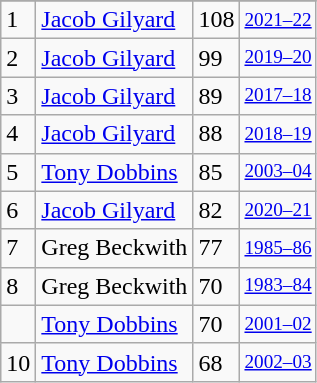<table class="wikitable">
<tr>
</tr>
<tr>
<td>1</td>
<td><a href='#'>Jacob Gilyard</a></td>
<td>108</td>
<td style="font-size:80%;"><a href='#'>2021–22</a></td>
</tr>
<tr>
<td>2</td>
<td><a href='#'>Jacob Gilyard</a></td>
<td>99</td>
<td style="font-size:80%;"><a href='#'>2019–20</a></td>
</tr>
<tr>
<td>3</td>
<td><a href='#'>Jacob Gilyard</a></td>
<td>89</td>
<td style="font-size:80%;"><a href='#'>2017–18</a></td>
</tr>
<tr>
<td>4</td>
<td><a href='#'>Jacob Gilyard</a></td>
<td>88</td>
<td style="font-size:80%;"><a href='#'>2018–19</a></td>
</tr>
<tr>
<td>5</td>
<td><a href='#'>Tony Dobbins</a></td>
<td>85</td>
<td style="font-size:80%;"><a href='#'>2003–04</a></td>
</tr>
<tr>
<td>6</td>
<td><a href='#'>Jacob Gilyard</a></td>
<td>82</td>
<td style="font-size:80%;"><a href='#'>2020–21</a></td>
</tr>
<tr>
<td>7</td>
<td>Greg Beckwith</td>
<td>77</td>
<td style="font-size:80%;"><a href='#'>1985–86</a></td>
</tr>
<tr>
<td>8</td>
<td>Greg Beckwith</td>
<td>70</td>
<td style="font-size:80%;"><a href='#'>1983–84</a></td>
</tr>
<tr>
<td></td>
<td><a href='#'>Tony Dobbins</a></td>
<td>70</td>
<td style="font-size:80%;"><a href='#'>2001–02</a></td>
</tr>
<tr>
<td>10</td>
<td><a href='#'>Tony Dobbins</a></td>
<td>68</td>
<td style="font-size:80%;"><a href='#'>2002–03</a></td>
</tr>
</table>
